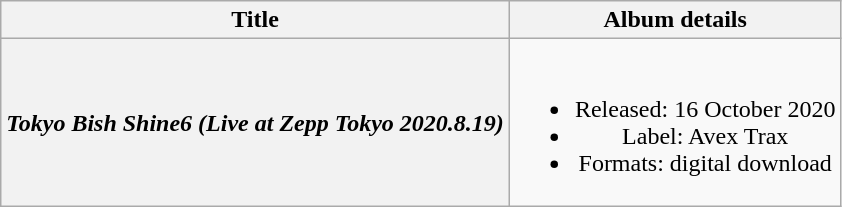<table class="wikitable plainrowheaders" style="text-align:center;">
<tr>
<th scope="col">Title</th>
<th scope="col">Album details</th>
</tr>
<tr>
<th scope="row"><em>Tokyo Bish Shine6 (Live at Zepp Tokyo 2020.8.19)</em></th>
<td><br><ul><li>Released: 16 October 2020</li><li>Label: Avex Trax</li><li>Formats: digital download</li></ul></td>
</tr>
</table>
